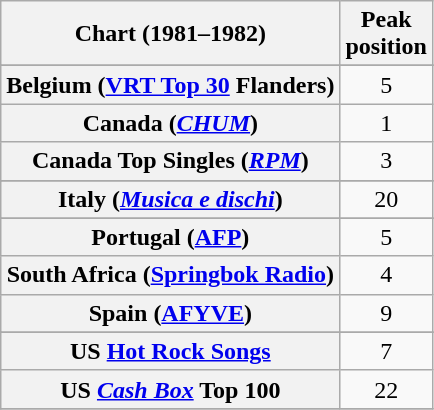<table class="wikitable sortable plainrowheaders" style="text-align:center">
<tr>
<th scope="col">Chart (1981–1982)</th>
<th scope="col">Peak<br>position</th>
</tr>
<tr>
</tr>
<tr>
</tr>
<tr>
</tr>
<tr>
<th scope="row">Belgium (<a href='#'>VRT Top 30</a> Flanders)</th>
<td>5</td>
</tr>
<tr>
<th scope="row">Canada (<em><a href='#'>CHUM</a></em>)</th>
<td>1</td>
</tr>
<tr>
<th scope="row">Canada Top Singles (<em><a href='#'>RPM</a></em>)</th>
<td>3</td>
</tr>
<tr>
</tr>
<tr>
<th scope="row">Italy (<em><a href='#'>Musica e dischi</a></em>)</th>
<td>20</td>
</tr>
<tr>
</tr>
<tr>
</tr>
<tr>
</tr>
<tr>
</tr>
<tr>
<th scope="row">Portugal (<a href='#'>AFP</a>)</th>
<td>5</td>
</tr>
<tr>
<th scope="row">South Africa (<a href='#'>Springbok Radio</a>)</th>
<td>4</td>
</tr>
<tr>
<th scope="row">Spain (<a href='#'>AFYVE</a>)</th>
<td>9</td>
</tr>
<tr>
</tr>
<tr>
</tr>
<tr>
</tr>
<tr>
</tr>
<tr>
<th scope="row">US <a href='#'>Hot Rock Songs</a></th>
<td>7</td>
</tr>
<tr>
<th scope="row">US <em><a href='#'>Cash Box</a></em> Top 100</th>
<td>22</td>
</tr>
<tr>
</tr>
</table>
